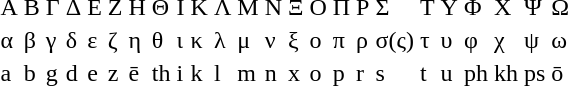<table style="margin-left: 1em;">
<tr lang="grc">
<td>Α</td>
<td>Β</td>
<td>Γ</td>
<td>Δ</td>
<td>Ε</td>
<td>Ζ</td>
<td>Η</td>
<td>Θ</td>
<td>Ι</td>
<td>Κ</td>
<td>Λ</td>
<td>Μ</td>
<td>Ν</td>
<td>Ξ</td>
<td>Ο</td>
<td>Π</td>
<td>Ρ</td>
<td>Σ</td>
<td>Τ</td>
<td>Υ</td>
<td>Φ</td>
<td>Χ</td>
<td>Ψ</td>
<td>Ω</td>
</tr>
<tr lang="grc">
<td>α</td>
<td>β</td>
<td>γ</td>
<td>δ</td>
<td>ε</td>
<td>ζ</td>
<td>η</td>
<td>θ</td>
<td>ι</td>
<td>κ</td>
<td>λ</td>
<td>μ</td>
<td>ν</td>
<td>ξ</td>
<td>ο</td>
<td>π</td>
<td>ρ</td>
<td>σ(ς)</td>
<td>τ</td>
<td>υ</td>
<td>φ</td>
<td>χ</td>
<td>ψ</td>
<td>ω</td>
</tr>
<tr>
<td>a</td>
<td>b</td>
<td>g</td>
<td>d</td>
<td>e</td>
<td>z</td>
<td>ē</td>
<td>th</td>
<td>i</td>
<td>k</td>
<td>l</td>
<td>m</td>
<td>n</td>
<td>x</td>
<td>o</td>
<td>p</td>
<td>r</td>
<td>s</td>
<td>t</td>
<td>u</td>
<td>ph</td>
<td>kh</td>
<td>ps</td>
<td>ō</td>
</tr>
</table>
